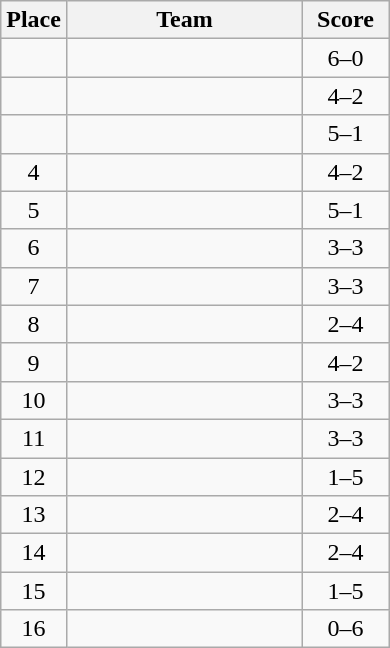<table class="wikitable" style="text-align:center;">
<tr>
<th width=30>Place</th>
<th width=150>Team</th>
<th width=50>Score</th>
</tr>
<tr>
<td></td>
<td align="left"></td>
<td>6–0</td>
</tr>
<tr>
<td></td>
<td align="left"></td>
<td>4–2</td>
</tr>
<tr>
<td></td>
<td align="left"></td>
<td>5–1</td>
</tr>
<tr>
<td>4</td>
<td align="left"></td>
<td>4–2</td>
</tr>
<tr>
<td>5</td>
<td align="left"></td>
<td>5–1</td>
</tr>
<tr>
<td>6</td>
<td align="left"></td>
<td>3–3</td>
</tr>
<tr>
<td>7</td>
<td align="left"></td>
<td>3–3</td>
</tr>
<tr>
<td>8</td>
<td align="left"></td>
<td>2–4</td>
</tr>
<tr>
<td>9</td>
<td align="left"></td>
<td>4–2</td>
</tr>
<tr>
<td>10</td>
<td align="left"></td>
<td>3–3</td>
</tr>
<tr>
<td>11</td>
<td align="left"></td>
<td>3–3</td>
</tr>
<tr>
<td>12</td>
<td align="left"></td>
<td>1–5</td>
</tr>
<tr>
<td>13</td>
<td align="left"></td>
<td>2–4</td>
</tr>
<tr>
<td>14</td>
<td align="left"></td>
<td>2–4</td>
</tr>
<tr>
<td>15</td>
<td align="left"></td>
<td>1–5</td>
</tr>
<tr>
<td>16</td>
<td align="left"></td>
<td>0–6</td>
</tr>
</table>
